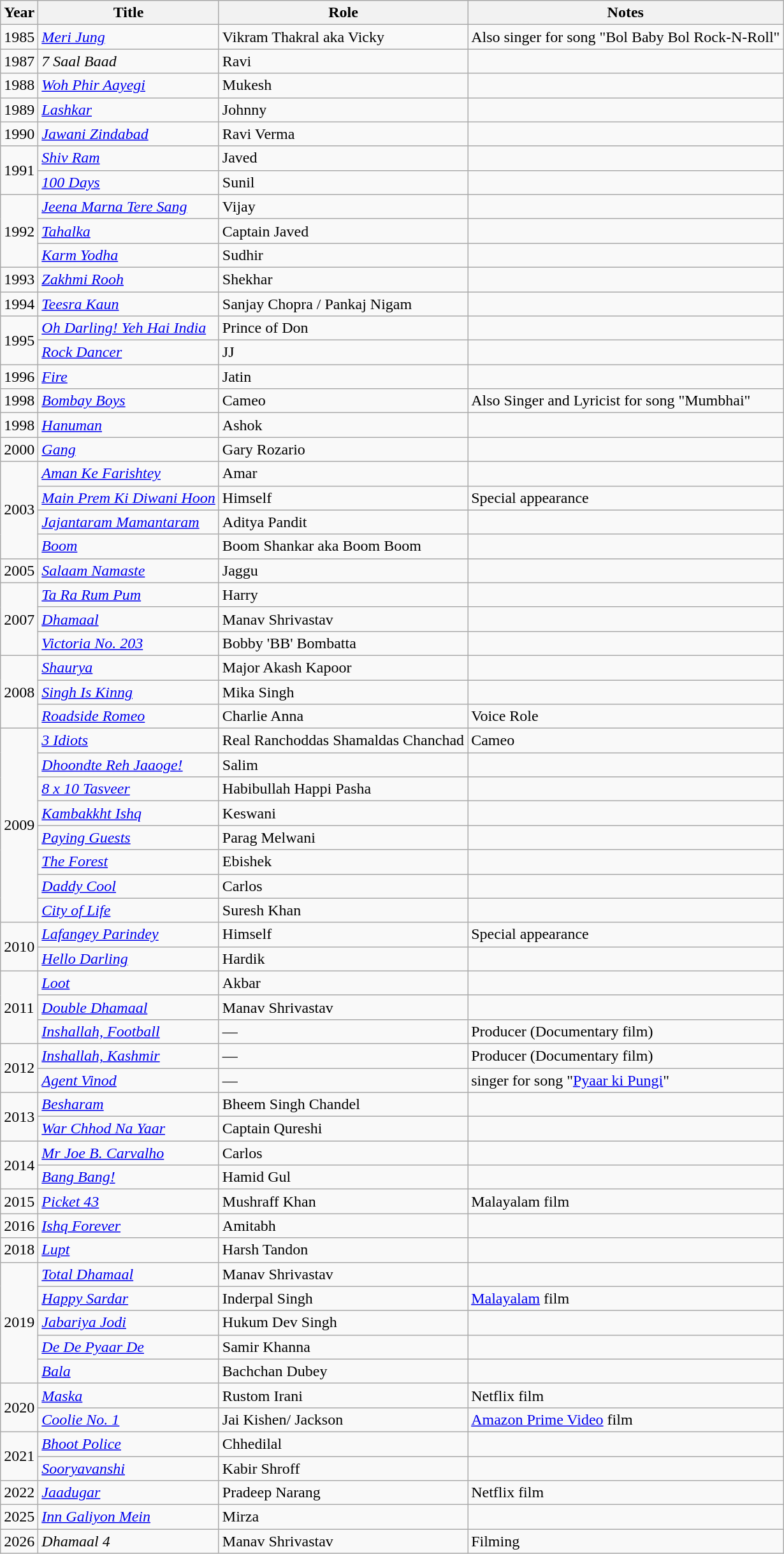<table class="wikitable" style="fontsize:100%;">
<tr>
<th>Year</th>
<th>Title</th>
<th>Role</th>
<th>Notes</th>
</tr>
<tr>
<td>1985</td>
<td><em><a href='#'>Meri Jung</a></em></td>
<td>Vikram Thakral aka Vicky</td>
<td>Also singer for song "Bol Baby Bol Rock-N-Roll"</td>
</tr>
<tr>
<td>1987</td>
<td><em>7 Saal Baad </em></td>
<td>Ravi</td>
<td></td>
</tr>
<tr>
<td>1988</td>
<td><em><a href='#'>Woh Phir Aayegi</a></em></td>
<td>Mukesh</td>
<td></td>
</tr>
<tr>
<td>1989</td>
<td><em><a href='#'>Lashkar</a></em></td>
<td>Johnny</td>
<td></td>
</tr>
<tr>
<td>1990</td>
<td><em><a href='#'>Jawani Zindabad</a></em></td>
<td>Ravi Verma</td>
<td></td>
</tr>
<tr>
<td rowspan="2">1991</td>
<td><em><a href='#'>Shiv Ram</a></em></td>
<td>Javed</td>
<td></td>
</tr>
<tr>
<td><em><a href='#'>100 Days</a></em></td>
<td>Sunil</td>
<td></td>
</tr>
<tr>
<td rowspan="3">1992</td>
<td><em><a href='#'>Jeena Marna Tere Sang</a></em></td>
<td>Vijay</td>
<td></td>
</tr>
<tr>
<td><em><a href='#'>Tahalka</a></em></td>
<td>Captain Javed</td>
<td></td>
</tr>
<tr>
<td><em><a href='#'>Karm Yodha</a></em></td>
<td>Sudhir</td>
<td></td>
</tr>
<tr>
<td>1993</td>
<td><em><a href='#'>Zakhmi Rooh</a></em></td>
<td>Shekhar</td>
<td></td>
</tr>
<tr>
<td>1994</td>
<td><em><a href='#'>Teesra Kaun</a></em></td>
<td>Sanjay Chopra / Pankaj Nigam</td>
<td></td>
</tr>
<tr>
<td rowspan="2">1995</td>
<td><em><a href='#'>Oh Darling! Yeh Hai India</a></em></td>
<td>Prince of Don</td>
<td></td>
</tr>
<tr>
<td><em><a href='#'>Rock Dancer</a></em></td>
<td>JJ</td>
<td></td>
</tr>
<tr>
<td>1996</td>
<td><em><a href='#'>Fire</a></em></td>
<td>Jatin</td>
<td></td>
</tr>
<tr>
<td>1998</td>
<td><em><a href='#'>Bombay Boys</a></em></td>
<td>Cameo</td>
<td>Also Singer and Lyricist for song "Mumbhai"</td>
</tr>
<tr>
<td>1998</td>
<td><em><a href='#'>Hanuman</a></em></td>
<td>Ashok</td>
<td></td>
</tr>
<tr>
<td>2000</td>
<td><em><a href='#'>Gang</a></em></td>
<td>Gary Rozario</td>
<td></td>
</tr>
<tr>
<td rowspan="4">2003</td>
<td><em><a href='#'>Aman Ke Farishtey</a></em></td>
<td>Amar</td>
<td></td>
</tr>
<tr>
<td><em><a href='#'>Main Prem Ki Diwani Hoon</a></em></td>
<td>Himself</td>
<td>Special appearance</td>
</tr>
<tr>
<td><em><a href='#'>Jajantaram Mamantaram</a></em></td>
<td>Aditya Pandit</td>
<td></td>
</tr>
<tr>
<td><em><a href='#'>Boom</a></em></td>
<td>Boom Shankar aka Boom Boom</td>
<td></td>
</tr>
<tr>
<td>2005</td>
<td><em><a href='#'>Salaam Namaste</a></em></td>
<td>Jaggu</td>
<td></td>
</tr>
<tr>
<td rowspan="3">2007</td>
<td><em><a href='#'>Ta Ra Rum Pum</a></em></td>
<td>Harry</td>
<td></td>
</tr>
<tr>
<td><em><a href='#'>Dhamaal</a></em></td>
<td>Manav Shrivastav</td>
<td></td>
</tr>
<tr>
<td><em><a href='#'>Victoria No. 203</a></em></td>
<td>Bobby 'BB' Bombatta</td>
<td></td>
</tr>
<tr>
<td rowspan="3">2008</td>
<td><em><a href='#'>Shaurya</a></em></td>
<td>Major Akash Kapoor</td>
<td></td>
</tr>
<tr>
<td><em><a href='#'>Singh Is Kinng</a></em></td>
<td>Mika Singh</td>
<td></td>
</tr>
<tr>
<td><em><a href='#'>Roadside Romeo</a></em></td>
<td>Charlie Anna</td>
<td>Voice Role</td>
</tr>
<tr>
<td rowspan="8">2009</td>
<td><em><a href='#'>3 Idiots</a></em></td>
<td>Real Ranchoddas Shamaldas Chanchad</td>
<td>Cameo</td>
</tr>
<tr>
<td><em><a href='#'>Dhoondte Reh Jaaoge!</a></em></td>
<td>Salim</td>
<td></td>
</tr>
<tr>
<td><em><a href='#'>8 x 10 Tasveer</a></em></td>
<td>Habibullah Happi Pasha</td>
<td></td>
</tr>
<tr>
<td><em><a href='#'>Kambakkht Ishq</a></em></td>
<td>Keswani</td>
<td></td>
</tr>
<tr>
<td><em><a href='#'>Paying Guests</a></em></td>
<td>Parag Melwani</td>
<td></td>
</tr>
<tr>
<td><em><a href='#'>The Forest</a></em></td>
<td>Ebishek</td>
<td></td>
</tr>
<tr>
<td><em><a href='#'>Daddy Cool</a></em></td>
<td>Carlos</td>
<td></td>
</tr>
<tr>
<td><em><a href='#'>City of Life</a></em></td>
<td>Suresh Khan</td>
<td></td>
</tr>
<tr>
<td rowspan="2">2010</td>
<td><em><a href='#'>Lafangey Parindey</a></em></td>
<td>Himself</td>
<td>Special appearance</td>
</tr>
<tr>
<td><em><a href='#'>Hello Darling</a></em></td>
<td>Hardik</td>
<td></td>
</tr>
<tr>
<td rowspan="3">2011</td>
<td><em><a href='#'>Loot</a></em></td>
<td>Akbar</td>
<td></td>
</tr>
<tr>
<td><em><a href='#'>Double Dhamaal</a></em></td>
<td>Manav Shrivastav</td>
<td></td>
</tr>
<tr>
<td><em><a href='#'>Inshallah, Football</a></em></td>
<td>—</td>
<td>Producer (Documentary film)</td>
</tr>
<tr>
<td rowspan="2">2012</td>
<td><em><a href='#'>Inshallah, Kashmir</a></em></td>
<td>—</td>
<td>Producer (Documentary film)</td>
</tr>
<tr>
<td><em><a href='#'>Agent Vinod</a></em></td>
<td>—</td>
<td>singer for song "<a href='#'>Pyaar ki Pungi</a>"</td>
</tr>
<tr>
<td rowspan="2">2013</td>
<td><em><a href='#'>Besharam</a></em></td>
<td>Bheem Singh Chandel</td>
<td></td>
</tr>
<tr>
<td><em><a href='#'>War Chhod Na Yaar</a></em></td>
<td>Captain Qureshi</td>
<td></td>
</tr>
<tr>
<td rowspan="2">2014</td>
<td><em><a href='#'>Mr Joe B. Carvalho</a></em></td>
<td>Carlos</td>
<td></td>
</tr>
<tr>
<td><em><a href='#'>Bang Bang!</a></em></td>
<td>Hamid Gul</td>
<td></td>
</tr>
<tr>
<td>2015</td>
<td><em><a href='#'>Picket 43</a></em></td>
<td>Mushraff Khan</td>
<td>Malayalam film</td>
</tr>
<tr>
<td>2016</td>
<td><em><a href='#'>Ishq Forever</a></em></td>
<td>Amitabh</td>
<td></td>
</tr>
<tr>
<td>2018</td>
<td><em><a href='#'>Lupt</a></em></td>
<td>Harsh Tandon</td>
<td></td>
</tr>
<tr>
<td rowspan="5">2019</td>
<td><em><a href='#'>Total Dhamaal</a></em></td>
<td>Manav Shrivastav</td>
<td></td>
</tr>
<tr>
<td><em><a href='#'>Happy Sardar</a></em></td>
<td>Inderpal Singh</td>
<td><a href='#'>Malayalam</a> film</td>
</tr>
<tr>
<td><em><a href='#'>Jabariya Jodi</a></em></td>
<td>Hukum Dev Singh</td>
<td></td>
</tr>
<tr>
<td><em><a href='#'>De De Pyaar De</a></em></td>
<td>Samir Khanna</td>
<td></td>
</tr>
<tr>
<td><em><a href='#'>Bala</a></em></td>
<td>Bachchan Dubey</td>
<td></td>
</tr>
<tr>
<td rowspan="2">2020</td>
<td><em><a href='#'>Maska</a></em></td>
<td>Rustom Irani</td>
<td>Netflix film</td>
</tr>
<tr>
<td><em><a href='#'>Coolie No. 1</a></em></td>
<td>Jai Kishen/ Jackson</td>
<td><a href='#'>Amazon Prime Video</a> film</td>
</tr>
<tr>
<td rowspan="2">2021</td>
<td scope="row"><em><a href='#'>Bhoot Police</a></em></td>
<td>Chhedilal</td>
<td></td>
</tr>
<tr>
<td scope="row"><em><a href='#'>Sooryavanshi</a></em></td>
<td>Kabir Shroff</td>
<td></td>
</tr>
<tr>
<td>2022</td>
<td scope="row"><em><a href='#'>Jaadugar</a></em></td>
<td>Pradeep Narang</td>
<td>Netflix film</td>
</tr>
<tr>
<td>2025</td>
<td><em><a href='#'>Inn Galiyon Mein</a></em></td>
<td>Mirza</td>
</tr>
<tr>
<td>2026</td>
<td><em>Dhamaal 4</em></td>
<td>Manav Shrivastav</td>
<td>Filming</td>
</tr>
</table>
